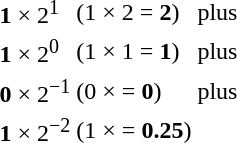<table>
<tr>
<td><strong>1</strong> × 2<sup>1</sup></td>
<td>(1 × 2 = <strong>2</strong>)</td>
<td>plus</td>
</tr>
<tr>
<td><strong>1</strong> × 2<sup>0</sup></td>
<td>(1 × 1 = <strong>1</strong>)</td>
<td>plus</td>
</tr>
<tr>
<td><strong>0</strong> × 2<sup>−1</sup></td>
<td>(0 ×  = <strong>0</strong>)</td>
<td>plus</td>
</tr>
<tr>
<td><strong>1</strong> × 2<sup>−2</sup></td>
<td>(1 ×  = <strong>0.25</strong>)</td>
</tr>
</table>
